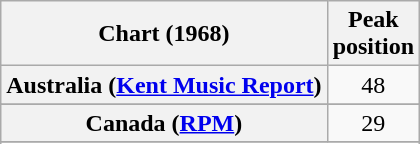<table class="wikitable sortable plainrowheaders" style="text-align:center">
<tr>
<th>Chart (1968)</th>
<th>Peak<br>position</th>
</tr>
<tr>
<th scope="row">Australia (<a href='#'>Kent Music Report</a>)</th>
<td>48</td>
</tr>
<tr>
</tr>
<tr>
</tr>
<tr>
<th scope="row">Canada (<a href='#'>RPM</a>)</th>
<td>29</td>
</tr>
<tr>
</tr>
<tr>
</tr>
<tr>
</tr>
</table>
